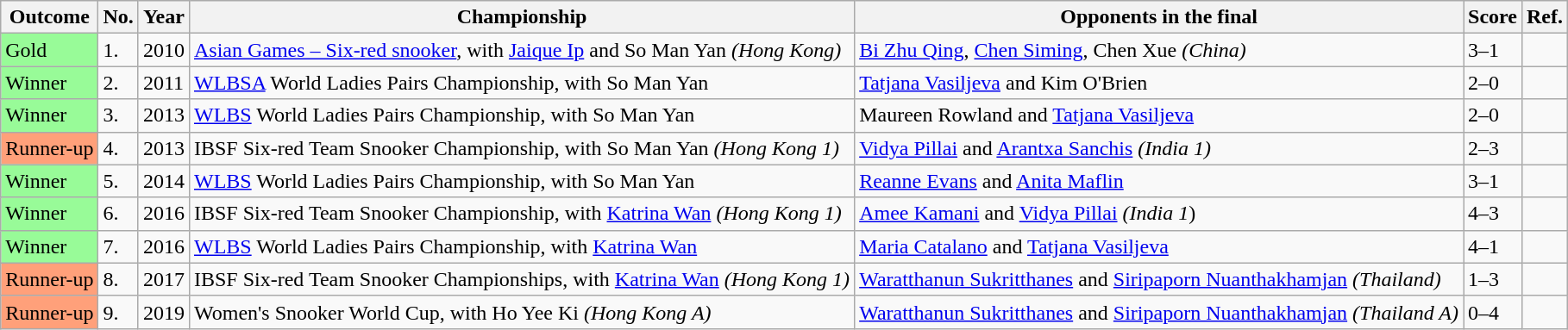<table class="wikitable">
<tr>
<th>Outcome</th>
<th>No.</th>
<th>Year</th>
<th>Championship</th>
<th>Opponents in the final</th>
<th>Score</th>
<th>Ref.</th>
</tr>
<tr>
<td style="background:#98FB98">Gold</td>
<td>1.</td>
<td>2010</td>
<td><a href='#'>Asian Games – Six-red snooker</a>, with <a href='#'>Jaique Ip</a> and So Man Yan <em>(Hong Kong)</em></td>
<td><a href='#'>Bi Zhu Qing</a>, <a href='#'>Chen Siming</a>, Chen Xue <em>(China)</em></td>
<td>3–1</td>
<td></td>
</tr>
<tr>
<td style="background:#98FB98">Winner</td>
<td>2.</td>
<td>2011</td>
<td><a href='#'>WLBSA</a> World Ladies Pairs Championship, with So Man Yan</td>
<td><a href='#'>Tatjana Vasiljeva</a> and Kim O'Brien</td>
<td>2–0</td>
<td></td>
</tr>
<tr>
<td style="background:#98FB98">Winner</td>
<td>3.</td>
<td>2013</td>
<td><a href='#'>WLBS</a> World Ladies Pairs Championship, with So Man Yan</td>
<td>Maureen Rowland and <a href='#'>Tatjana Vasiljeva</a></td>
<td>2–0</td>
<td></td>
</tr>
<tr>
<td style="background:#ffa07a;">Runner-up</td>
<td>4.</td>
<td>2013</td>
<td>IBSF Six-red Team Snooker Championship, with So Man Yan <em>(Hong Kong 1)</em></td>
<td><a href='#'>Vidya Pillai</a> and <a href='#'>Arantxa Sanchis</a> <em>(India 1)</em></td>
<td>2–3</td>
<td></td>
</tr>
<tr>
<td style="background:#98FB98">Winner</td>
<td>5.</td>
<td>2014</td>
<td><a href='#'>WLBS</a> World Ladies Pairs Championship, with So Man Yan</td>
<td><a href='#'>Reanne Evans</a> and <a href='#'>Anita Maflin</a></td>
<td>3–1</td>
<td></td>
</tr>
<tr>
<td style="background:#98FB98">Winner</td>
<td>6.</td>
<td>2016</td>
<td>IBSF Six-red Team Snooker Championship, with <a href='#'>Katrina Wan</a> <em>(Hong Kong 1)</em></td>
<td><a href='#'>Amee Kamani</a> and <a href='#'>Vidya Pillai</a> <em>(India 1</em>)</td>
<td>4–3</td>
<td></td>
</tr>
<tr>
<td style="background:#98FB98">Winner</td>
<td>7.</td>
<td>2016</td>
<td><a href='#'>WLBS</a> World Ladies Pairs Championship, with <a href='#'>Katrina Wan</a></td>
<td><a href='#'>Maria Catalano</a> and <a href='#'>Tatjana Vasiljeva</a></td>
<td>4–1</td>
<td></td>
</tr>
<tr>
<td style="background:#ffa07a;">Runner-up</td>
<td>8.</td>
<td>2017</td>
<td>IBSF Six-red Team Snooker Championships, with <a href='#'>Katrina Wan</a> <em>(Hong Kong 1)</em></td>
<td><a href='#'>Waratthanun Sukritthanes</a> and <a href='#'>Siripaporn Nuanthakhamjan</a> <em>(Thailand)</em></td>
<td>1–3</td>
<td></td>
</tr>
<tr>
<td style="background:#ffa07a;">Runner-up</td>
<td>9.</td>
<td>2019</td>
<td>Women's Snooker World Cup, with Ho Yee Ki <em>(Hong Kong A)</em></td>
<td><a href='#'>Waratthanun Sukritthanes</a> and <a href='#'>Siripaporn Nuanthakhamjan</a> <em>(Thailand A)</em></td>
<td>0–4</td>
<td></td>
</tr>
</table>
